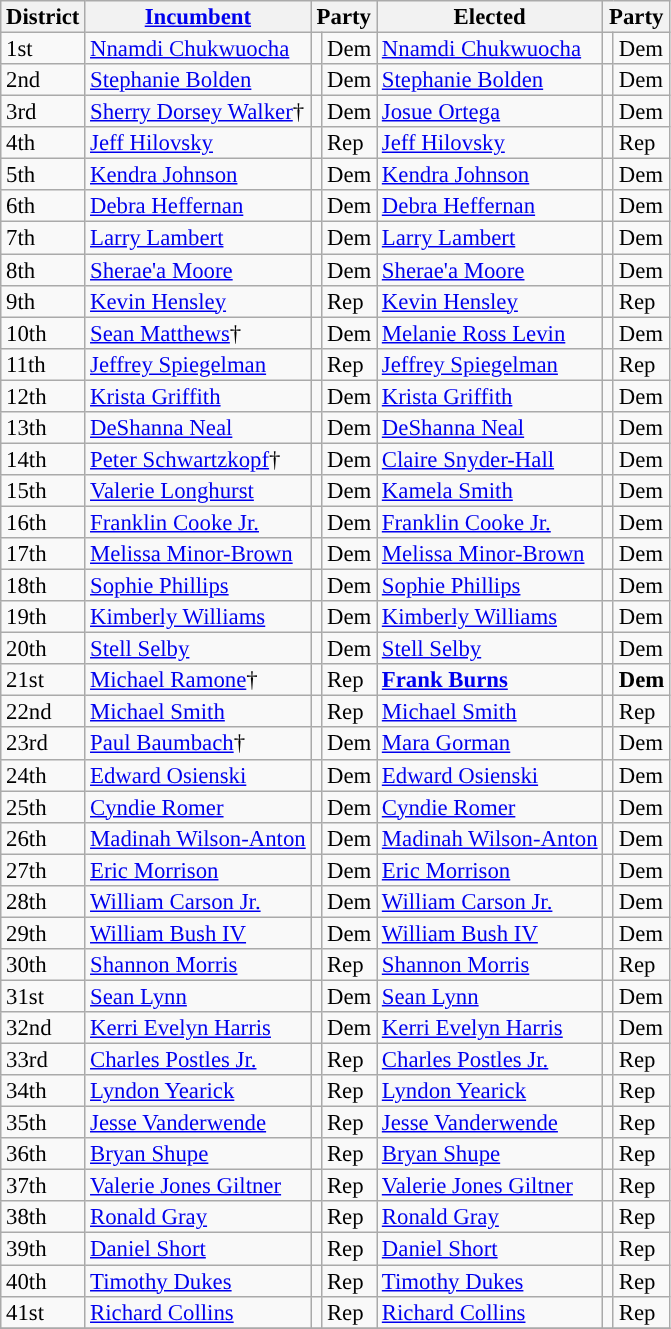<table class="sortable wikitable" style="font-size:95%;line-height:14px;">
<tr>
<th class=>District</th>
<th class="unsortable"><a href='#'>Incumbent</a></th>
<th colspan="2">Party</th>
<th class="unsortable">Elected</th>
<th colspan="2">Party</th>
</tr>
<tr>
<td>1st</td>
<td><a href='#'>Nnamdi Chukwuocha</a></td>
<td style="background:"></td>
<td>Dem</td>
<td><a href='#'>Nnamdi Chukwuocha</a></td>
<td style="background:"></td>
<td>Dem</td>
</tr>
<tr>
<td>2nd</td>
<td><a href='#'>Stephanie Bolden</a></td>
<td style="background:"></td>
<td>Dem</td>
<td><a href='#'>Stephanie Bolden</a></td>
<td style="background:"></td>
<td>Dem</td>
</tr>
<tr>
<td>3rd</td>
<td><a href='#'>Sherry Dorsey Walker</a>†</td>
<td style="background:"></td>
<td>Dem</td>
<td><a href='#'>Josue Ortega</a></td>
<td style="background:"></td>
<td>Dem</td>
</tr>
<tr>
<td>4th</td>
<td><a href='#'>Jeff Hilovsky</a></td>
<td style="background:"></td>
<td>Rep</td>
<td><a href='#'>Jeff Hilovsky</a></td>
<td style="background:"></td>
<td>Rep</td>
</tr>
<tr>
<td>5th</td>
<td><a href='#'>Kendra Johnson</a></td>
<td style="background:"></td>
<td>Dem</td>
<td><a href='#'>Kendra Johnson</a></td>
<td style="background:"></td>
<td>Dem</td>
</tr>
<tr>
<td>6th</td>
<td><a href='#'>Debra Heffernan</a></td>
<td style="background:"></td>
<td>Dem</td>
<td><a href='#'>Debra Heffernan</a></td>
<td style="background:"></td>
<td>Dem</td>
</tr>
<tr>
<td>7th</td>
<td><a href='#'>Larry Lambert</a></td>
<td style="background:"></td>
<td>Dem</td>
<td><a href='#'>Larry Lambert</a></td>
<td style="background:"></td>
<td>Dem</td>
</tr>
<tr>
<td>8th</td>
<td><a href='#'>Sherae'a Moore</a></td>
<td style="background:"></td>
<td>Dem</td>
<td><a href='#'>Sherae'a Moore</a></td>
<td style="background:"></td>
<td>Dem</td>
</tr>
<tr>
<td>9th</td>
<td><a href='#'>Kevin Hensley</a></td>
<td style="background:"></td>
<td>Rep</td>
<td><a href='#'>Kevin Hensley</a></td>
<td style="background:"></td>
<td>Rep</td>
</tr>
<tr>
<td>10th</td>
<td><a href='#'>Sean Matthews</a>†</td>
<td style="background:"></td>
<td>Dem</td>
<td><a href='#'>Melanie Ross Levin</a></td>
<td style="background:"></td>
<td>Dem</td>
</tr>
<tr>
<td>11th</td>
<td><a href='#'>Jeffrey Spiegelman</a></td>
<td style="background:"></td>
<td>Rep</td>
<td><a href='#'>Jeffrey Spiegelman</a></td>
<td style="background:"></td>
<td>Rep</td>
</tr>
<tr>
<td>12th</td>
<td><a href='#'>Krista Griffith</a></td>
<td style="background:"></td>
<td>Dem</td>
<td><a href='#'>Krista Griffith</a></td>
<td style="background:"></td>
<td>Dem</td>
</tr>
<tr>
<td>13th</td>
<td><a href='#'>DeShanna Neal</a></td>
<td style="background:"></td>
<td>Dem</td>
<td><a href='#'>DeShanna Neal</a></td>
<td style="background:"></td>
<td>Dem</td>
</tr>
<tr>
<td>14th</td>
<td><a href='#'>Peter Schwartzkopf</a>†</td>
<td style="background:"></td>
<td>Dem</td>
<td><a href='#'>Claire Snyder-Hall</a></td>
<td style="background:"></td>
<td>Dem</td>
</tr>
<tr>
<td>15th</td>
<td><a href='#'>Valerie Longhurst</a></td>
<td style="background:"></td>
<td>Dem</td>
<td><a href='#'>Kamela Smith</a></td>
<td style="background:"></td>
<td>Dem</td>
</tr>
<tr>
<td>16th</td>
<td><a href='#'>Franklin Cooke Jr.</a></td>
<td style="background:"></td>
<td>Dem</td>
<td><a href='#'>Franklin Cooke Jr.</a></td>
<td style="background:"></td>
<td>Dem</td>
</tr>
<tr>
<td>17th</td>
<td><a href='#'>Melissa Minor-Brown</a></td>
<td style="background:"></td>
<td>Dem</td>
<td><a href='#'>Melissa Minor-Brown</a></td>
<td style="background:"></td>
<td>Dem</td>
</tr>
<tr>
<td>18th</td>
<td><a href='#'>Sophie Phillips</a></td>
<td style="background:"></td>
<td>Dem</td>
<td><a href='#'>Sophie Phillips</a></td>
<td style="background:"></td>
<td>Dem</td>
</tr>
<tr>
<td>19th</td>
<td><a href='#'>Kimberly Williams</a></td>
<td style="background:"></td>
<td>Dem</td>
<td><a href='#'>Kimberly Williams</a></td>
<td style="background:"></td>
<td>Dem</td>
</tr>
<tr>
<td>20th</td>
<td><a href='#'>Stell Selby</a></td>
<td style="background:"></td>
<td>Dem</td>
<td><a href='#'>Stell Selby</a></td>
<td style="background:"></td>
<td>Dem</td>
</tr>
<tr>
<td>21st</td>
<td><a href='#'>Michael Ramone</a>†</td>
<td style="background:"></td>
<td>Rep</td>
<td><strong><a href='#'>Frank Burns</a></strong></td>
<td style="background:"></td>
<td><strong>Dem</strong></td>
</tr>
<tr>
<td>22nd</td>
<td><a href='#'>Michael Smith</a></td>
<td style="background:"></td>
<td>Rep</td>
<td><a href='#'>Michael Smith</a></td>
<td style="background:"></td>
<td>Rep</td>
</tr>
<tr>
<td>23rd</td>
<td><a href='#'>Paul Baumbach</a>†</td>
<td style="background:"></td>
<td>Dem</td>
<td><a href='#'>Mara Gorman</a></td>
<td style="background:"></td>
<td>Dem</td>
</tr>
<tr>
<td>24th</td>
<td><a href='#'>Edward Osienski</a></td>
<td style="background:"></td>
<td>Dem</td>
<td><a href='#'>Edward Osienski</a></td>
<td style="background:"></td>
<td>Dem</td>
</tr>
<tr>
<td>25th</td>
<td><a href='#'>Cyndie Romer</a></td>
<td style="background:"></td>
<td>Dem</td>
<td><a href='#'>Cyndie Romer</a></td>
<td style="background:"></td>
<td>Dem</td>
</tr>
<tr>
<td>26th</td>
<td><a href='#'>Madinah Wilson-Anton</a></td>
<td style="background:"></td>
<td>Dem</td>
<td><a href='#'>Madinah Wilson-Anton</a></td>
<td style="background:"></td>
<td>Dem</td>
</tr>
<tr>
<td>27th</td>
<td><a href='#'>Eric Morrison</a></td>
<td style="background:"></td>
<td>Dem</td>
<td><a href='#'>Eric Morrison</a></td>
<td style="background:"></td>
<td>Dem</td>
</tr>
<tr>
<td>28th</td>
<td><a href='#'>William Carson Jr.</a></td>
<td style="background:"></td>
<td>Dem</td>
<td><a href='#'>William Carson Jr.</a></td>
<td style="background:"></td>
<td>Dem</td>
</tr>
<tr>
<td>29th</td>
<td><a href='#'>William Bush IV</a></td>
<td style="background:"></td>
<td>Dem</td>
<td><a href='#'>William Bush IV</a></td>
<td style="background:"></td>
<td>Dem</td>
</tr>
<tr>
<td>30th</td>
<td><a href='#'>Shannon Morris</a></td>
<td style="background:"></td>
<td>Rep</td>
<td><a href='#'>Shannon Morris</a></td>
<td style="background:"></td>
<td>Rep</td>
</tr>
<tr>
<td>31st</td>
<td><a href='#'>Sean Lynn</a></td>
<td style="background:"></td>
<td>Dem</td>
<td><a href='#'>Sean Lynn</a></td>
<td style="background:"></td>
<td>Dem</td>
</tr>
<tr>
<td>32nd</td>
<td><a href='#'>Kerri Evelyn Harris</a></td>
<td style="background:"></td>
<td>Dem</td>
<td><a href='#'>Kerri Evelyn Harris</a></td>
<td style="background:"></td>
<td>Dem</td>
</tr>
<tr>
<td>33rd</td>
<td><a href='#'>Charles Postles Jr.</a></td>
<td style="background:"></td>
<td>Rep</td>
<td><a href='#'>Charles Postles Jr.</a></td>
<td style="background:"></td>
<td>Rep</td>
</tr>
<tr>
<td>34th</td>
<td><a href='#'>Lyndon Yearick</a></td>
<td style="background:"></td>
<td>Rep</td>
<td><a href='#'>Lyndon Yearick</a></td>
<td style="background:"></td>
<td>Rep</td>
</tr>
<tr>
<td>35th</td>
<td><a href='#'>Jesse Vanderwende</a></td>
<td style="background:"></td>
<td>Rep</td>
<td><a href='#'>Jesse Vanderwende</a></td>
<td style="background:"></td>
<td>Rep</td>
</tr>
<tr>
<td>36th</td>
<td><a href='#'>Bryan Shupe</a></td>
<td style="background:"></td>
<td>Rep</td>
<td><a href='#'>Bryan Shupe</a></td>
<td style="background:"></td>
<td>Rep</td>
</tr>
<tr>
<td>37th</td>
<td><a href='#'>Valerie Jones Giltner</a></td>
<td style="background:"></td>
<td>Rep</td>
<td><a href='#'>Valerie Jones Giltner</a></td>
<td style="background:"></td>
<td>Rep</td>
</tr>
<tr>
<td>38th</td>
<td><a href='#'>Ronald Gray</a></td>
<td style="background:"></td>
<td>Rep</td>
<td><a href='#'>Ronald Gray</a></td>
<td style="background:"></td>
<td>Rep</td>
</tr>
<tr>
<td>39th</td>
<td><a href='#'>Daniel Short</a></td>
<td style="background:"></td>
<td>Rep</td>
<td><a href='#'>Daniel Short</a></td>
<td style="background:"></td>
<td>Rep</td>
</tr>
<tr>
<td>40th</td>
<td><a href='#'>Timothy Dukes</a></td>
<td style="background:"></td>
<td>Rep</td>
<td><a href='#'>Timothy Dukes</a></td>
<td style="background:"></td>
<td>Rep</td>
</tr>
<tr>
<td>41st</td>
<td><a href='#'>Richard Collins</a></td>
<td style="background:"></td>
<td>Rep</td>
<td><a href='#'>Richard Collins</a></td>
<td style="background:"></td>
<td>Rep</td>
</tr>
<tr>
</tr>
</table>
